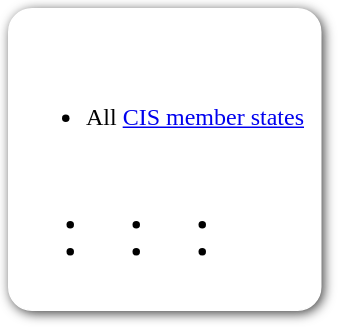<table style=" border-radius:1em; box-shadow: 0.1em 0.1em 0.5em rgba(0,0,0,0.75); background-color: white; border: 1px solid white; padding: 5px;">
<tr style="vertical-align:top;">
<td><br><table>
<tr>
<td><br><ul><li> All <a href='#'>CIS member states</a></li></ul><table>
<tr>
<td><br><ul><li></li><li></li></ul></td>
<td valign=top><br><ul><li></li><li></li></ul></td>
<td valign=top><br><ul><li></li><li></li></ul></td>
<td></td>
</tr>
</table>
</td>
</tr>
</table>
</td>
</tr>
</table>
